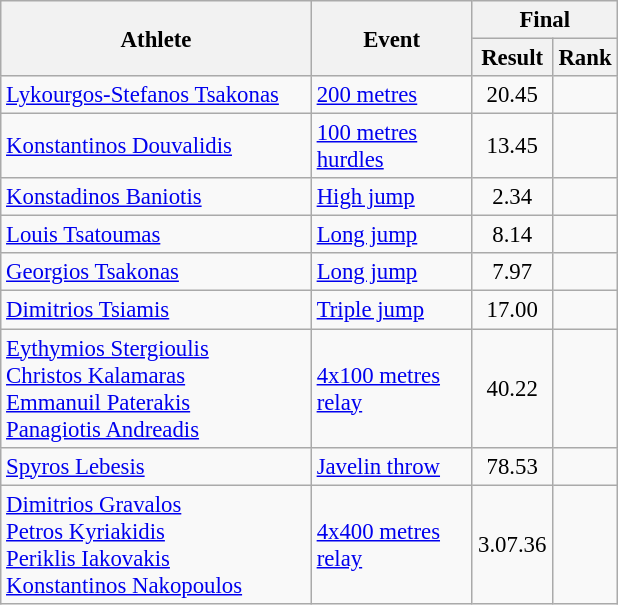<table class=wikitable style="font-size:95%">
<tr>
<th rowspan="2" width=200>Athlete</th>
<th rowspan="2" width=100>Event</th>
<th colspan="2" width=90>Final</th>
</tr>
<tr>
<th>Result</th>
<th>Rank</th>
</tr>
<tr>
<td><a href='#'>Lykourgos-Stefanos Tsakonas</a></td>
<td><a href='#'>200 metres</a></td>
<td align=center>20.45</td>
<td align=center></td>
</tr>
<tr>
<td><a href='#'>Konstantinos Douvalidis</a></td>
<td><a href='#'>100 metres hurdles</a></td>
<td align=center>13.45</td>
<td align=center></td>
</tr>
<tr>
<td><a href='#'>Konstadinos Baniotis</a></td>
<td><a href='#'>High jump</a></td>
<td align=center>2.34</td>
<td align=center></td>
</tr>
<tr>
<td><a href='#'>Louis Tsatoumas</a></td>
<td><a href='#'>Long jump</a></td>
<td align=center>8.14</td>
<td align=center></td>
</tr>
<tr>
<td><a href='#'>Georgios Tsakonas</a></td>
<td><a href='#'>Long jump</a></td>
<td align=center>7.97</td>
<td align=center></td>
</tr>
<tr>
<td><a href='#'>Dimitrios Tsiamis</a></td>
<td><a href='#'>Triple jump</a></td>
<td align=center>17.00</td>
<td align=center></td>
</tr>
<tr>
<td><a href='#'>Eythymios Stergioulis</a><br><a href='#'>Christos Kalamaras</a><br><a href='#'>Emmanuil Paterakis</a><br><a href='#'>Panagiotis Andreadis</a></td>
<td><a href='#'>4x100 metres relay</a></td>
<td align=center>40.22</td>
<td align=center></td>
</tr>
<tr>
<td><a href='#'>Spyros Lebesis</a></td>
<td><a href='#'>Javelin throw</a></td>
<td align=center>78.53</td>
<td align=center></td>
</tr>
<tr>
<td><a href='#'>Dimitrios Gravalos</a><br><a href='#'>Petros Kyriakidis</a><br><a href='#'>Periklis Iakovakis</a><br><a href='#'>Konstantinos Nakopoulos</a></td>
<td><a href='#'>4x400 metres relay</a></td>
<td align=center>3.07.36</td>
<td align=center></td>
</tr>
</table>
